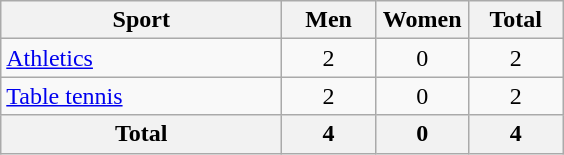<table class="wikitable sortable" style="text-align:center;">
<tr>
<th width=180>Sport</th>
<th width=55>Men</th>
<th width=55>Women</th>
<th width=55>Total</th>
</tr>
<tr>
<td align=left><a href='#'>Athletics</a></td>
<td>2</td>
<td>0</td>
<td>2</td>
</tr>
<tr>
<td align=left><a href='#'>Table tennis</a></td>
<td>2</td>
<td>0</td>
<td>2</td>
</tr>
<tr>
<th align=left>Total</th>
<th>4</th>
<th>0</th>
<th>4</th>
</tr>
</table>
